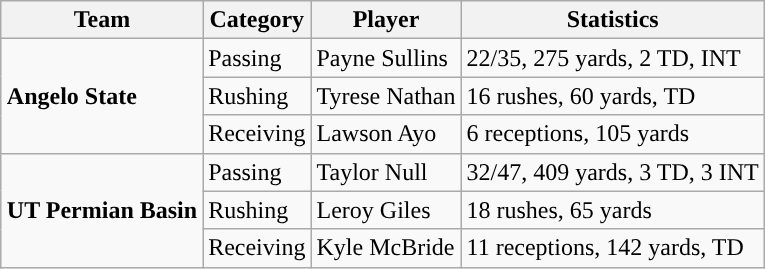<table class="wikitable" style="float: right;">
<tr>
<th>Team</th>
<th>Category</th>
<th>Player</th>
<th>Statistics</th>
</tr>
<tr>
<td rowspan=3><strong>Angelo State</strong></td>
<td>Passing</td>
<td>Payne Sullins</td>
<td>22/35, 275 yards, 2 TD, INT</td>
</tr>
<tr>
<td>Rushing</td>
<td>Tyrese Nathan</td>
<td>16 rushes, 60 yards, TD</td>
</tr>
<tr>
<td>Receiving</td>
<td>Lawson Ayo</td>
<td>6 receptions, 105 yards</td>
</tr>
<tr>
<td rowspan=3><strong>UT Permian Basin</strong></td>
<td>Passing</td>
<td>Taylor Null</td>
<td>32/47, 409 yards, 3 TD, 3 INT</td>
</tr>
<tr>
<td>Rushing</td>
<td>Leroy Giles</td>
<td>18 rushes, 65 yards</td>
</tr>
<tr>
<td>Receiving</td>
<td>Kyle McBride</td>
<td>11 receptions, 142 yards, TD</td>
</tr>
</table>
